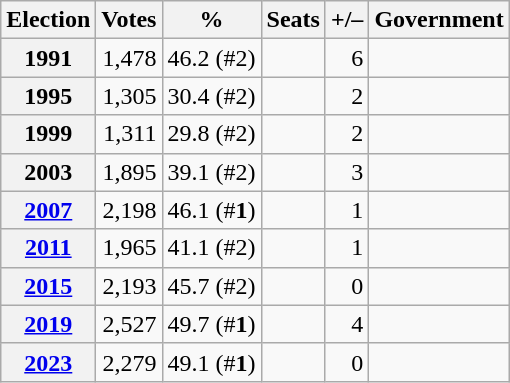<table class=wikitable style="text-align: right;">
<tr>
<th>Election</th>
<th>Votes</th>
<th>%</th>
<th>Seats</th>
<th>+/–</th>
<th>Government</th>
</tr>
<tr>
<th>1991</th>
<td>1,478</td>
<td>46.2 (#2)</td>
<td></td>
<td>6</td>
<td></td>
</tr>
<tr>
<th>1995</th>
<td>1,305</td>
<td>30.4 (#2)</td>
<td></td>
<td>2</td>
<td></td>
</tr>
<tr>
<th>1999</th>
<td>1,311</td>
<td>29.8 (#2)</td>
<td></td>
<td>2</td>
<td></td>
</tr>
<tr>
<th>2003</th>
<td>1,895</td>
<td>39.1 (#2)</td>
<td></td>
<td>3</td>
<td></td>
</tr>
<tr>
<th><a href='#'>2007</a></th>
<td>2,198</td>
<td>46.1 (#<strong>1</strong>)</td>
<td></td>
<td>1</td>
<td></td>
</tr>
<tr>
<th><a href='#'>2011</a></th>
<td>1,965</td>
<td>41.1 (#2)</td>
<td></td>
<td>1</td>
<td></td>
</tr>
<tr>
<th><a href='#'>2015</a></th>
<td>2,193</td>
<td>45.7 (#2)</td>
<td></td>
<td>0</td>
<td></td>
</tr>
<tr>
<th><a href='#'>2019</a></th>
<td>2,527</td>
<td>49.7 (#<strong>1</strong>)</td>
<td></td>
<td>4</td>
<td></td>
</tr>
<tr>
<th><a href='#'>2023</a></th>
<td>2,279</td>
<td>49.1 (#<strong>1</strong>)</td>
<td></td>
<td>0</td>
<td></td>
</tr>
</table>
